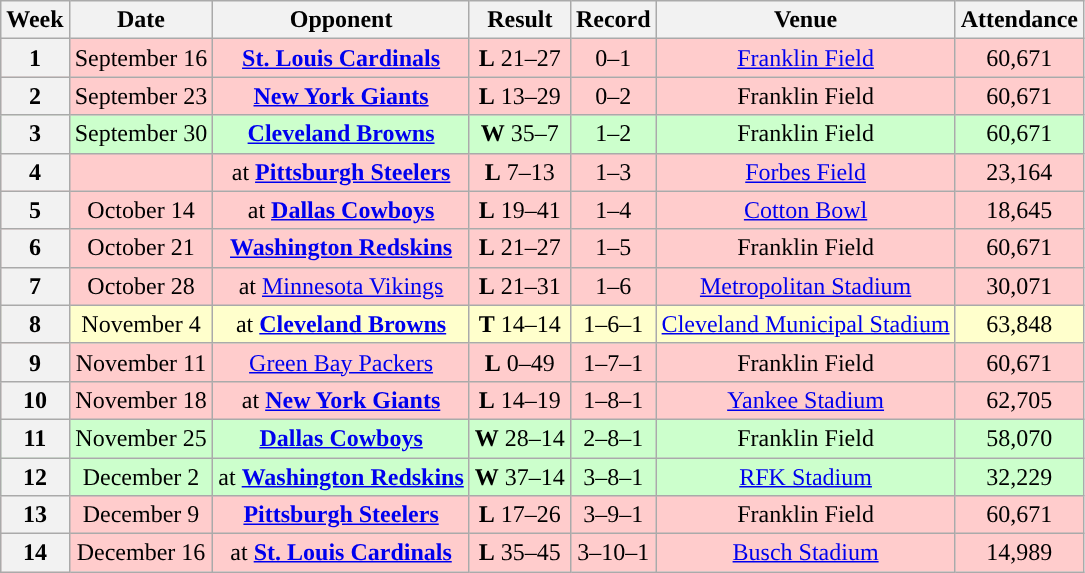<table class="wikitable" style="text-align:center">
<tr>
<th>Week</th>
<th>Date</th>
<th>Opponent</th>
<th>Result</th>
<th>Record</th>
<th>Venue</th>
<th>Attendance</th>
</tr>
<tr style="background:#fcc">
<th>1</th>
<td>September 16</td>
<td><strong><a href='#'>St. Louis Cardinals</a></strong></td>
<td><strong>L</strong> 21–27</td>
<td>0–1</td>
<td><a href='#'>Franklin Field</a></td>
<td>60,671</td>
</tr>
<tr style="background:#fcc">
<th>2</th>
<td>September 23</td>
<td><strong><a href='#'>New York Giants</a></strong></td>
<td><strong>L</strong> 13–29</td>
<td>0–2</td>
<td>Franklin Field</td>
<td>60,671</td>
</tr>
<tr style="background:#cfc">
<th>3</th>
<td>September 30</td>
<td><strong><a href='#'>Cleveland Browns</a></strong></td>
<td><strong>W</strong> 35–7</td>
<td>1–2</td>
<td>Franklin Field</td>
<td>60,671</td>
</tr>
<tr style="background:#fcc">
<th>4</th>
<td></td>
<td>at <strong><a href='#'>Pittsburgh Steelers</a></strong></td>
<td><strong>L</strong> 7–13</td>
<td>1–3</td>
<td><a href='#'>Forbes Field</a></td>
<td>23,164</td>
</tr>
<tr style="background:#fcc">
<th>5</th>
<td>October 14</td>
<td>at <strong><a href='#'>Dallas Cowboys</a></strong></td>
<td><strong>L</strong> 19–41</td>
<td>1–4</td>
<td><a href='#'>Cotton Bowl</a></td>
<td>18,645</td>
</tr>
<tr style="background:#fcc">
<th>6</th>
<td>October 21</td>
<td><strong><a href='#'>Washington Redskins</a></strong></td>
<td><strong>L</strong> 21–27</td>
<td>1–5</td>
<td>Franklin Field</td>
<td>60,671</td>
</tr>
<tr style="background:#fcc">
<th>7</th>
<td>October 28</td>
<td>at <a href='#'>Minnesota Vikings</a></td>
<td><strong>L</strong> 21–31</td>
<td>1–6</td>
<td><a href='#'>Metropolitan Stadium</a></td>
<td>30,071</td>
</tr>
<tr style="background:#ffc">
<th>8</th>
<td>November 4</td>
<td>at <strong><a href='#'>Cleveland Browns</a></strong></td>
<td><strong>T</strong> 14–14</td>
<td>1–6–1</td>
<td><a href='#'>Cleveland Municipal Stadium</a></td>
<td>63,848</td>
</tr>
<tr style="background:#fcc">
<th>9</th>
<td>November 11</td>
<td><a href='#'>Green Bay Packers</a></td>
<td><strong>L</strong> 0–49</td>
<td>1–7–1</td>
<td>Franklin Field</td>
<td>60,671</td>
</tr>
<tr style="background:#fcc">
<th>10</th>
<td>November 18</td>
<td>at <strong><a href='#'>New York Giants</a></strong></td>
<td><strong>L</strong> 14–19</td>
<td>1–8–1</td>
<td><a href='#'>Yankee Stadium</a></td>
<td>62,705</td>
</tr>
<tr style="background:#cfc">
<th>11</th>
<td>November 25</td>
<td><strong><a href='#'>Dallas Cowboys</a></strong></td>
<td><strong>W</strong> 28–14</td>
<td>2–8–1</td>
<td>Franklin Field</td>
<td>58,070</td>
</tr>
<tr style="background:#cfc">
<th>12</th>
<td>December 2</td>
<td>at <strong><a href='#'>Washington Redskins</a></strong></td>
<td><strong>W</strong> 37–14</td>
<td>3–8–1</td>
<td><a href='#'>RFK Stadium</a></td>
<td>32,229</td>
</tr>
<tr style="background:#fcc">
<th>13</th>
<td>December 9</td>
<td><strong><a href='#'>Pittsburgh Steelers</a></strong></td>
<td><strong>L</strong> 17–26</td>
<td>3–9–1</td>
<td>Franklin Field</td>
<td>60,671</td>
</tr>
<tr style="background:#fcc">
<th>14</th>
<td>December 16</td>
<td>at <strong><a href='#'>St. Louis Cardinals</a></strong></td>
<td><strong>L</strong> 35–45</td>
<td>3–10–1</td>
<td><a href='#'>Busch Stadium</a></td>
<td>14,989</td>
</tr>
</table>
